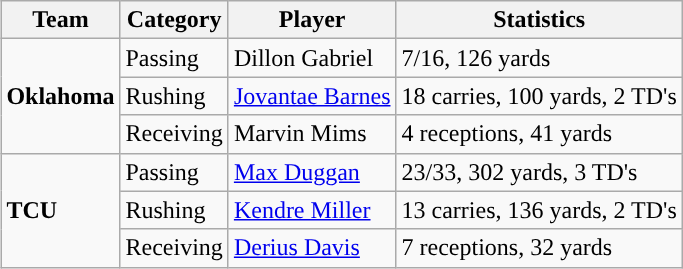<table class="wikitable" style="float: right;">
<tr>
<th>Team</th>
<th>Category</th>
<th>Player</th>
<th>Statistics</th>
</tr>
<tr>
<td rowspan=3><strong>Oklahoma</strong></td>
<td>Passing</td>
<td>Dillon Gabriel</td>
<td>7/16, 126 yards</td>
</tr>
<tr>
<td>Rushing</td>
<td><a href='#'>Jovantae Barnes</a></td>
<td>18 carries, 100 yards, 2 TD's</td>
</tr>
<tr>
<td>Receiving</td>
<td>Marvin Mims</td>
<td>4 receptions, 41 yards</td>
</tr>
<tr>
<td rowspan=3><strong>TCU</strong></td>
<td>Passing</td>
<td><a href='#'>Max Duggan</a></td>
<td>23/33, 302 yards, 3 TD's</td>
</tr>
<tr>
<td>Rushing</td>
<td><a href='#'>Kendre Miller</a></td>
<td>13 carries, 136 yards, 2 TD's</td>
</tr>
<tr>
<td>Receiving</td>
<td><a href='#'>Derius Davis</a></td>
<td>7 receptions, 32 yards</td>
</tr>
</table>
